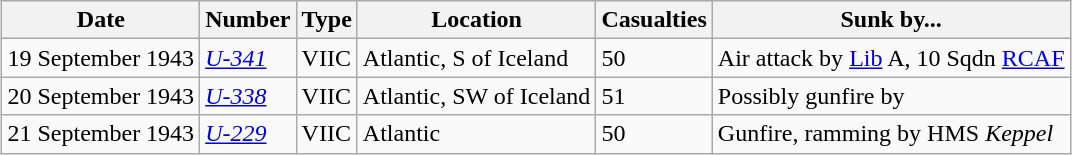<table class="wikitable" style="margin: 1em auto;">
<tr>
<th>Date</th>
<th>Number</th>
<th>Type</th>
<th>Location</th>
<th>Casualties</th>
<th>Sunk by...</th>
</tr>
<tr>
<td align="right">19 September 1943</td>
<td><em><a href='#'>U-341</a></em></td>
<td>VIIC</td>
<td>Atlantic, S of Iceland<br></td>
<td>50</td>
<td>Air attack by <a href='#'>Lib</a> A, 10 Sqdn <a href='#'>RCAF</a></td>
</tr>
<tr>
<td align="right">20 September 1943</td>
<td><em><a href='#'>U-338</a></em></td>
<td>VIIC</td>
<td>Atlantic, SW of Iceland<br></td>
<td>51</td>
<td>Possibly gunfire by </td>
</tr>
<tr>
<td align="right">21 September 1943</td>
<td><em><a href='#'>U-229</a></em></td>
<td>VIIC</td>
<td>Atlantic<br></td>
<td>50</td>
<td>Gunfire, ramming by HMS <em>Keppel</em></td>
</tr>
</table>
